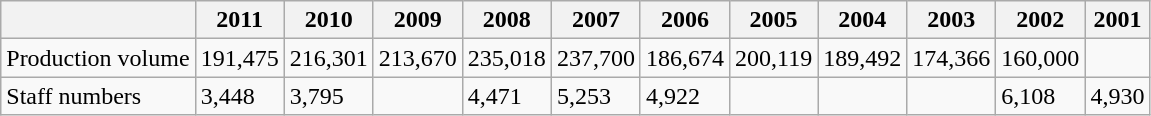<table class="wikitable">
<tr>
<th></th>
<th>2011</th>
<th>2010</th>
<th>2009</th>
<th>2008</th>
<th>2007</th>
<th>2006</th>
<th>2005</th>
<th>2004</th>
<th>2003</th>
<th>2002</th>
<th>2001</th>
</tr>
<tr>
<td>Production volume</td>
<td>191,475</td>
<td>216,301</td>
<td>213,670</td>
<td>235,018</td>
<td>237,700</td>
<td>186,674</td>
<td>200,119</td>
<td>189,492</td>
<td>174,366</td>
<td>160,000</td>
<td></td>
</tr>
<tr>
<td>Staff numbers</td>
<td>3,448</td>
<td>3,795</td>
<td></td>
<td>4,471</td>
<td>5,253</td>
<td>4,922</td>
<td></td>
<td></td>
<td></td>
<td>6,108</td>
<td>4,930</td>
</tr>
</table>
